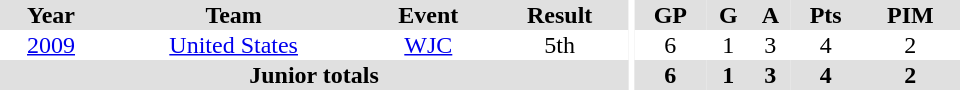<table border="0" cellpadding="1" cellspacing="0" ID="Table3" style="text-align:center; width:40em">
<tr bgcolor="#e0e0e0">
<th>Year</th>
<th>Team</th>
<th>Event</th>
<th>Result</th>
<th rowspan="99" bgcolor="#ffffff"></th>
<th>GP</th>
<th>G</th>
<th>A</th>
<th>Pts</th>
<th>PIM</th>
</tr>
<tr>
<td><a href='#'>2009</a></td>
<td><a href='#'>United States</a></td>
<td><a href='#'>WJC</a></td>
<td>5th</td>
<td>6</td>
<td>1</td>
<td>3</td>
<td>4</td>
<td>2</td>
</tr>
<tr bgcolor="#e0e0e0">
<th colspan=4>Junior totals</th>
<th>6</th>
<th>1</th>
<th>3</th>
<th>4</th>
<th>2</th>
</tr>
</table>
